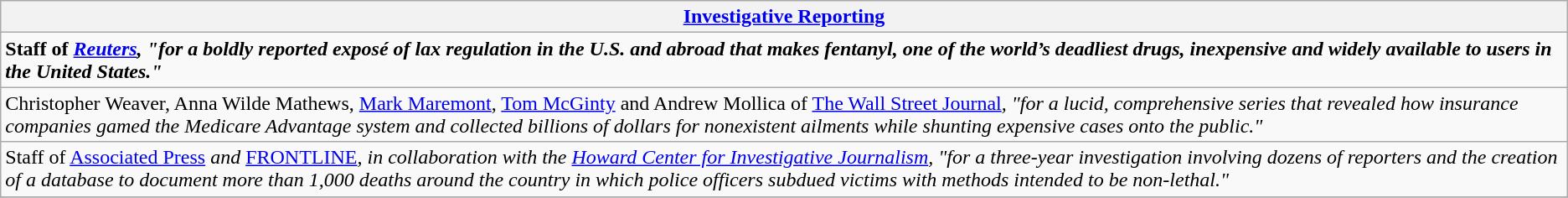<table class="wikitable" style="float:left; float:none;">
<tr>
<th><a href='#'>Investigative Reporting</a></th>
</tr>
<tr>
<td><strong>Staff of <em><a href='#'>Reuters</a><strong><em>, "for a boldly reported exposé of lax regulation in the U.S. and abroad that makes fentanyl, one of the world’s deadliest drugs, inexpensive and widely available to users in the United States."</td>
</tr>
<tr>
<td>Christopher Weaver, Anna Wilde Mathews, <a href='#'>Mark Maremont</a>, <a href='#'>Tom McGinty</a> and Andrew Mollica of </em><a href='#'>The Wall Street Journal</a><em>, "for a lucid, comprehensive series that revealed how insurance companies gamed the Medicare Advantage system and collected billions of dollars for nonexistent ailments while shunting expensive cases onto the public."</td>
</tr>
<tr>
<td>Staff of </em><a href='#'>Associated Press</a><em> and </em><a href='#'>FRONTLINE</a><em>, in collaboration with the <a href='#'>Howard Center for Investigative Journalism</a>, "for a three-year investigation involving dozens of reporters and the creation of a database to document more than 1,000 deaths around the country in which police officers subdued victims with methods intended to be non-lethal."</td>
</tr>
<tr>
</tr>
</table>
